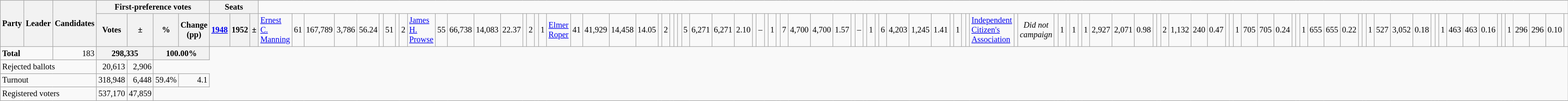<table class="wikitable" style="text-align:right; font-size:85%">
<tr>
<th rowspan="2" colspan="2" style="width:15%">Party</th>
<th rowspan="2">Leader</th>
<th rowspan="2">Candidates</th>
<th colspan="6">First-preference votes</th>
<th colspan="3">Seats</th>
</tr>
<tr>
<th>Votes</th>
<th>±</th>
<th>% </th>
<th colspan="3">Change (pp)</th>
<th><a href='#'>1948</a></th>
<th>1952</th>
<th>±<br></th>
<td style="text-align:left;"><a href='#'>Ernest C. Manning</a></td>
<td>61</td>
<td>167,789</td>
<td>3,786</td>
<td>56.24</td>
<td></td>
<td>51</td>
<td></td>
<td>2<br></td>
<td style="text-align:left;"><a href='#'>James H. Prowse</a></td>
<td>55</td>
<td>66,738</td>
<td>14,083</td>
<td>22.37</td>
<td></td>
<td>2</td>
<td></td>
<td>1<br></td>
<td style="text-align:left;"><a href='#'>Elmer Roper</a></td>
<td>41</td>
<td>41,929</td>
<td>14,458</td>
<td>14.05</td>
<td></td>
<td>2</td>
<td></td>
<td><br></td>
<td style="text-align:left;"></td>
<td>5</td>
<td>6,271</td>
<td>6,271</td>
<td>2.10</td>
<td></td>
<td>–</td>
<td></td>
<td>1<br></td>
<td style="text-align:left;"></td>
<td>7</td>
<td>4,700</td>
<td>4,700</td>
<td>1.57</td>
<td></td>
<td>–</td>
<td></td>
<td>1<br></td>
<td style="text-align:left;"></td>
<td>6</td>
<td>4,203</td>
<td>1,245</td>
<td>1.41</td>
<td></td>
<td>1</td>
<td></td>
<td><br></td>
<td style="text-align:left;"><a href='#'>Independent Citizen's Association</a></td>
<td style="text-align:left;"></td>
<td colspan="4" style="text-align:center;"><em>Did not campaign</em></td>
<td></td>
<td>1</td>
<td></td>
<td>1<br></td>
<td></td>
<td>1</td>
<td>2,927</td>
<td>2,071</td>
<td>0.98</td>
<td><br></td>
<td style="text-align:left;"></td>
<td>2</td>
<td>1,132</td>
<td>240</td>
<td>0.47</td>
<td><br></td>
<td style="text-align:left;"></td>
<td>1</td>
<td>705</td>
<td>705</td>
<td>0.24</td>
<td><br></td>
<td style="text-align:left;"></td>
<td>1</td>
<td>655</td>
<td>655</td>
<td>0.22</td>
<td><br></td>
<td style="text-align:left;"></td>
<td>1</td>
<td>527</td>
<td>3,052</td>
<td>0.18</td>
<td><br></td>
<td style="text-align:left;"></td>
<td>1</td>
<td>463</td>
<td>463</td>
<td>0.16</td>
<td><br></td>
<td style="text-align:left;"></td>
<td>1</td>
<td>296</td>
<td>296</td>
<td>0.10</td>
<td></td>
</tr>
<tr>
<td colspan="3" style="text-align: left;"><strong>Total</strong></td>
<td>183</td>
<th colspan="2">298,335</th>
<th colspan="2">100.00%</th>
</tr>
<tr>
<td colspan="4" style="text-align:left;">Rejected ballots</td>
<td>20,613</td>
<td>2,906</td>
</tr>
<tr>
<td colspan="4" style="text-align:left;">Turnout</td>
<td>318,948</td>
<td>6,448</td>
<td>59.4%</td>
<td>4.1</td>
</tr>
<tr>
<td colspan="4" style="text-align:left;">Registered voters</td>
<td>537,170</td>
<td>47,859</td>
</tr>
</table>
